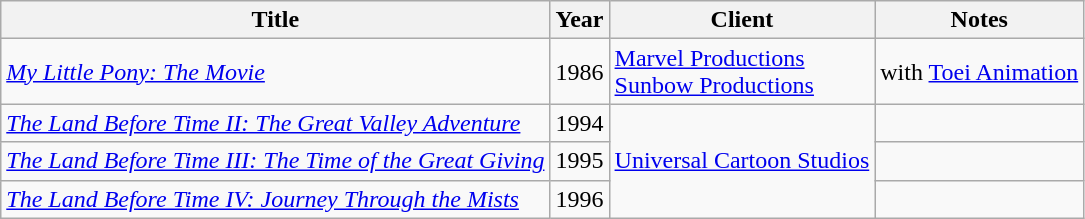<table class="wikitable sortable">
<tr>
<th>Title</th>
<th>Year</th>
<th>Client</th>
<th>Notes</th>
</tr>
<tr>
<td><em><a href='#'>My Little Pony: The Movie</a></em></td>
<td>1986</td>
<td><a href='#'>Marvel Productions</a><br><a href='#'>Sunbow Productions</a></td>
<td>with <a href='#'>Toei Animation</a></td>
</tr>
<tr>
<td><em><a href='#'>The Land Before Time II: The Great Valley Adventure</a></em></td>
<td>1994</td>
<td rowspan="3"><a href='#'>Universal Cartoon Studios</a></td>
<td></td>
</tr>
<tr>
<td><em><a href='#'>The Land Before Time III: The Time of the Great Giving</a></em></td>
<td>1995</td>
<td></td>
</tr>
<tr>
<td><em><a href='#'>The Land Before Time IV: Journey Through the Mists</a></em></td>
<td>1996</td>
<td></td>
</tr>
</table>
